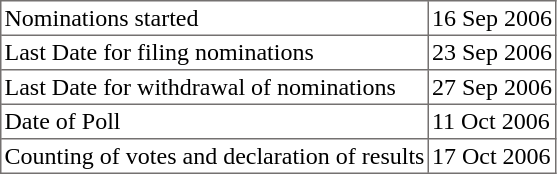<table cellpadding="2" cellspacing="0"  border="1" style="background:white; border-collapse:collapse; border:1px #747170 solid;">
<tr>
<td>Nominations started</td>
<td><div>16 Sep 2006 </div></td>
</tr>
<tr>
<td>Last Date for filing nominations</td>
<td><div>23 Sep 2006</div></td>
</tr>
<tr>
<td>Last Date for withdrawal of nominations</td>
<td><div>27 Sep 2006</div></td>
</tr>
<tr>
<td>Date of Poll</td>
<td><div>11 Oct 2006</div></td>
</tr>
<tr>
<td>Counting of votes and declaration of results</td>
<td><div>17 Oct 2006</div></td>
</tr>
</table>
